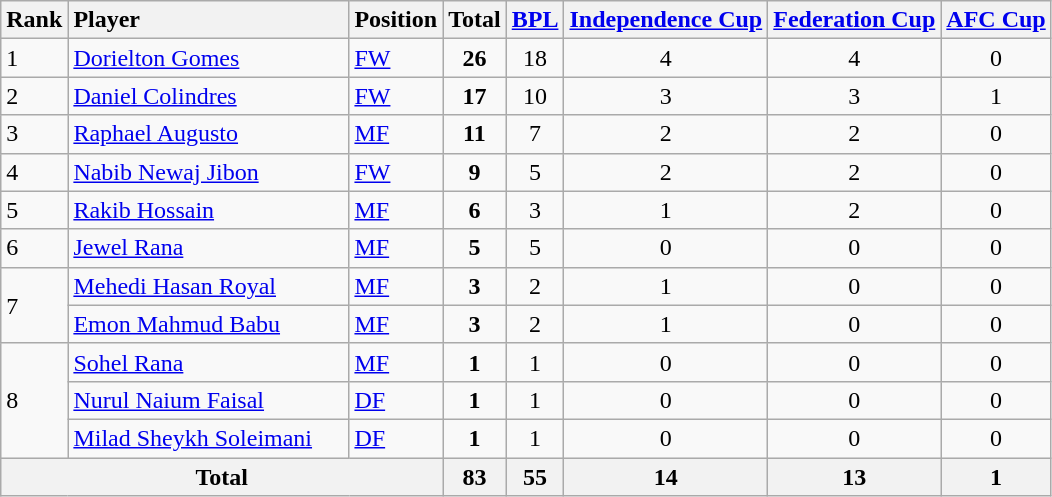<table class="wikitable">
<tr>
<th>Rank</th>
<th style="width:180px;text-align:left">Player</th>
<th>Position</th>
<th>Total</th>
<th><a href='#'>BPL</a></th>
<th><a href='#'>Independence Cup</a></th>
<th><a href='#'>Federation Cup</a></th>
<th><a href='#'>AFC Cup</a></th>
</tr>
<tr>
<td>1</td>
<td> <a href='#'>Dorielton Gomes</a></td>
<td><a href='#'>FW</a></td>
<td align="center"><strong>26</strong></td>
<td align="center">18</td>
<td align="center">4</td>
<td align="center">4</td>
<td align="center">0</td>
</tr>
<tr>
<td>2</td>
<td> <a href='#'>Daniel Colindres</a></td>
<td><a href='#'>FW</a></td>
<td align="center"><strong>17</strong></td>
<td align="center">10</td>
<td align="center">3</td>
<td align="center">3</td>
<td align="center">1</td>
</tr>
<tr>
<td>3</td>
<td> <a href='#'>Raphael Augusto</a></td>
<td><a href='#'>MF</a></td>
<td align="center"><strong>11</strong></td>
<td align="center">7</td>
<td align="center">2</td>
<td align="center">2</td>
<td align="center">0</td>
</tr>
<tr>
<td>4</td>
<td> <a href='#'>Nabib Newaj Jibon</a></td>
<td><a href='#'>FW</a></td>
<td align="center"><strong>9</strong></td>
<td align="center">5</td>
<td align="center">2</td>
<td align="center">2</td>
<td align="center">0</td>
</tr>
<tr>
<td>5</td>
<td> <a href='#'>Rakib Hossain</a></td>
<td><a href='#'>MF</a></td>
<td align="center"><strong>6</strong></td>
<td align="center">3</td>
<td align="center">1</td>
<td align="center">2</td>
<td align="center">0</td>
</tr>
<tr>
<td>6</td>
<td> <a href='#'>Jewel Rana</a></td>
<td><a href='#'>MF</a></td>
<td align="center"><strong>5</strong></td>
<td align="center">5</td>
<td align="center">0</td>
<td align="center">0</td>
<td align="center">0</td>
</tr>
<tr>
<td rowspan=2>7</td>
<td> <a href='#'>Mehedi Hasan Royal</a></td>
<td><a href='#'>MF</a></td>
<td align="center"><strong>3</strong></td>
<td align="center">2</td>
<td align="center">1</td>
<td align="center">0</td>
<td align="center">0</td>
</tr>
<tr>
<td> <a href='#'>Emon Mahmud Babu</a></td>
<td><a href='#'>MF</a></td>
<td align="center"><strong>3</strong></td>
<td align="center">2</td>
<td align="center">1</td>
<td align="center">0</td>
<td align="center">0</td>
</tr>
<tr>
<td rowspan=3>8</td>
<td> <a href='#'>Sohel Rana</a></td>
<td><a href='#'>MF</a></td>
<td align="center"><strong>1</strong></td>
<td align="center">1</td>
<td align="center">0</td>
<td align="center">0</td>
<td align="center">0</td>
</tr>
<tr>
<td> <a href='#'>Nurul Naium Faisal</a></td>
<td><a href='#'>DF</a></td>
<td align="center"><strong>1</strong></td>
<td align="center">1</td>
<td align="center">0</td>
<td align="center">0</td>
<td align="center">0</td>
</tr>
<tr>
<td> <a href='#'>Milad Sheykh Soleimani</a></td>
<td><a href='#'>DF</a></td>
<td align="center"><strong>1</strong></td>
<td align="center">1</td>
<td align="center">0</td>
<td align="center">0</td>
<td align="center">0</td>
</tr>
<tr>
<th colspan="3" align="center">Total</th>
<th align="center">83</th>
<th align="center">55</th>
<th align="center">14</th>
<th align="center">13</th>
<th align="center">1</th>
</tr>
</table>
